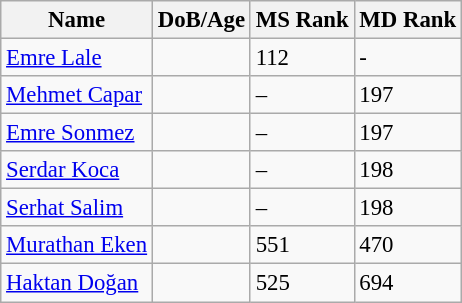<table class="wikitable" style="text-align: left; font-size:95%;">
<tr>
<th>Name</th>
<th>DoB/Age</th>
<th>MS Rank</th>
<th>MD Rank</th>
</tr>
<tr>
<td><a href='#'>Emre Lale</a></td>
<td></td>
<td>112</td>
<td>-</td>
</tr>
<tr>
<td><a href='#'>Mehmet Capar</a></td>
<td></td>
<td>–</td>
<td>197</td>
</tr>
<tr>
<td><a href='#'>Emre Sonmez</a></td>
<td></td>
<td>–</td>
<td>197</td>
</tr>
<tr>
<td><a href='#'>Serdar Koca</a></td>
<td></td>
<td>–</td>
<td>198</td>
</tr>
<tr>
<td><a href='#'>Serhat Salim</a></td>
<td></td>
<td>–</td>
<td>198</td>
</tr>
<tr>
<td><a href='#'>Murathan Eken</a></td>
<td></td>
<td>551</td>
<td>470</td>
</tr>
<tr>
<td><a href='#'>Haktan Doğan</a></td>
<td></td>
<td>525</td>
<td>694</td>
</tr>
</table>
